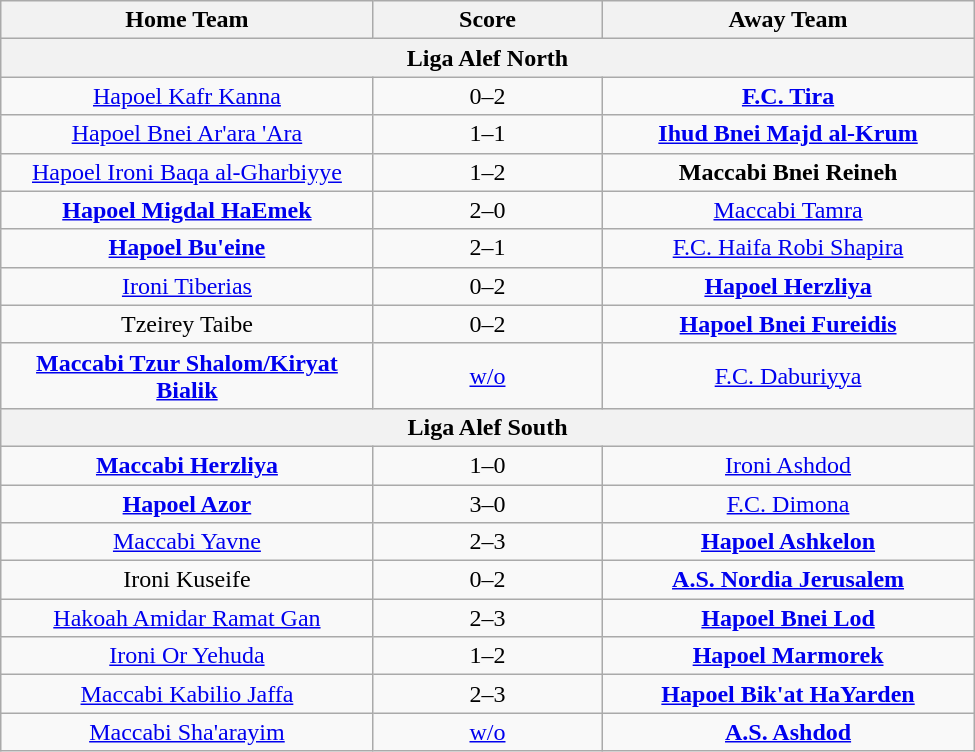<table class="wikitable" style="text-align: center; width:650px">
<tr>
<th scope="col" width="200px">Home Team</th>
<th scope="col" width="120px">Score</th>
<th scope="col" width="200px">Away Team</th>
</tr>
<tr>
<th colspan=3>Liga Alef North</th>
</tr>
<tr>
<td><a href='#'>Hapoel Kafr Kanna</a></td>
<td>0–2</td>
<td><strong><a href='#'>F.C. Tira</a></strong></td>
</tr>
<tr>
<td><a href='#'>Hapoel Bnei Ar'ara 'Ara</a></td>
<td>1–1  </td>
<td><strong><a href='#'>Ihud Bnei Majd al-Krum</a></strong></td>
</tr>
<tr>
<td><a href='#'>Hapoel Ironi Baqa al-Gharbiyye</a></td>
<td>1–2</td>
<td><strong>Maccabi Bnei Reineh</strong></td>
</tr>
<tr>
<td><strong><a href='#'>Hapoel Migdal HaEmek</a></strong></td>
<td>2–0</td>
<td><a href='#'>Maccabi Tamra</a></td>
</tr>
<tr>
<td><strong><a href='#'>Hapoel Bu'eine</a></strong></td>
<td>2–1</td>
<td><a href='#'>F.C. Haifa Robi Shapira</a></td>
</tr>
<tr>
<td><a href='#'>Ironi Tiberias</a></td>
<td>0–2</td>
<td><strong><a href='#'>Hapoel Herzliya</a></strong></td>
</tr>
<tr>
<td>Tzeirey Taibe</td>
<td>0–2</td>
<td><strong><a href='#'>Hapoel Bnei Fureidis</a></strong></td>
</tr>
<tr>
<td><strong><a href='#'>Maccabi Tzur Shalom/Kiryat Bialik</a></strong></td>
<td><a href='#'>w/o</a></td>
<td><a href='#'>F.C. Daburiyya</a></td>
</tr>
<tr>
<th colspan=3>Liga Alef South</th>
</tr>
<tr>
<td><strong><a href='#'>Maccabi Herzliya</a></strong></td>
<td>1–0</td>
<td><a href='#'>Ironi Ashdod</a></td>
</tr>
<tr>
<td><strong><a href='#'>Hapoel Azor</a></strong></td>
<td>3–0</td>
<td><a href='#'>F.C. Dimona</a></td>
</tr>
<tr>
<td><a href='#'>Maccabi Yavne</a></td>
<td>2–3</td>
<td><strong><a href='#'>Hapoel Ashkelon</a></strong></td>
</tr>
<tr>
<td>Ironi Kuseife</td>
<td>0–2</td>
<td><strong><a href='#'>A.S. Nordia Jerusalem</a></strong></td>
</tr>
<tr>
<td><a href='#'>Hakoah Amidar Ramat Gan</a></td>
<td>2–3</td>
<td><strong><a href='#'>Hapoel Bnei Lod</a></strong></td>
</tr>
<tr>
<td><a href='#'>Ironi Or Yehuda</a></td>
<td>1–2</td>
<td><strong><a href='#'>Hapoel Marmorek</a></strong></td>
</tr>
<tr>
<td><a href='#'>Maccabi Kabilio Jaffa</a></td>
<td>2–3</td>
<td><strong><a href='#'>Hapoel Bik'at HaYarden</a></strong></td>
</tr>
<tr>
<td><a href='#'>Maccabi Sha'arayim</a></td>
<td><a href='#'>w/o</a></td>
<td><strong><a href='#'>A.S. Ashdod</a></strong></td>
</tr>
</table>
